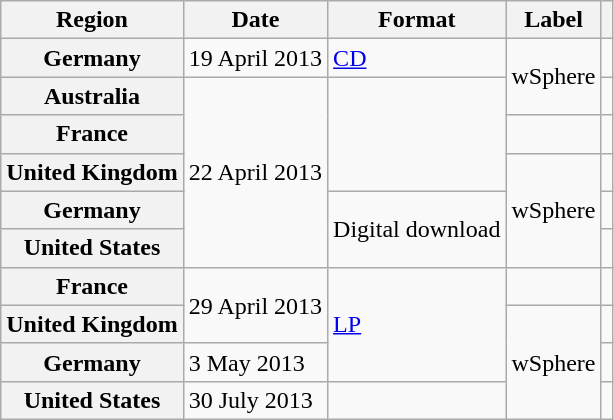<table class="wikitable plainrowheaders">
<tr>
<th scope="col">Region</th>
<th scope="col">Date</th>
<th scope="col">Format</th>
<th scope="col">Label</th>
<th scope="col"></th>
</tr>
<tr>
<th scope="row">Germany</th>
<td>19 April 2013</td>
<td><a href='#'>CD</a></td>
<td rowspan="2">wSphere</td>
<td align="center"></td>
</tr>
<tr>
<th scope="row">Australia</th>
<td rowspan="5">22 April 2013</td>
<td rowspan="3"></td>
<td align="center"></td>
</tr>
<tr>
<th scope="row">France</th>
<td></td>
<td align="center"></td>
</tr>
<tr>
<th scope="row">United Kingdom</th>
<td rowspan="3">wSphere</td>
<td align="center"></td>
</tr>
<tr>
<th scope="row">Germany</th>
<td rowspan="2">Digital download</td>
<td align="center"></td>
</tr>
<tr>
<th scope="row">United States</th>
<td align="center"></td>
</tr>
<tr>
<th scope="row">France</th>
<td rowspan="2">29 April 2013</td>
<td rowspan="3"><a href='#'>LP</a></td>
<td></td>
<td align="center"></td>
</tr>
<tr>
<th scope="row">United Kingdom</th>
<td rowspan="3">wSphere</td>
<td align="center"></td>
</tr>
<tr>
<th scope="row">Germany</th>
<td>3 May 2013</td>
<td align="center"></td>
</tr>
<tr>
<th scope="row">United States</th>
<td>30 July 2013</td>
<td></td>
<td align="center"></td>
</tr>
</table>
